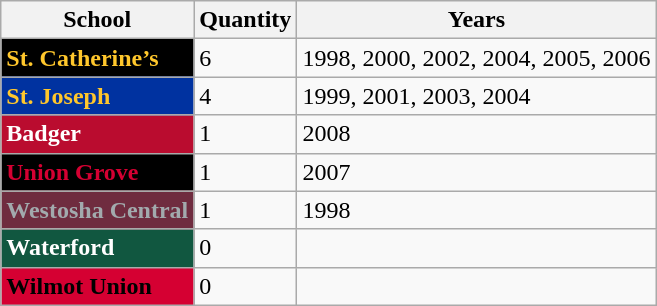<table class="wikitable">
<tr>
<th>School</th>
<th>Quantity</th>
<th>Years</th>
</tr>
<tr>
<td style="background: black; color: #ffc72c"><strong>St. Catherine’s</strong></td>
<td>6</td>
<td>1998, 2000, 2002, 2004, 2005, 2006</td>
</tr>
<tr>
<td style="background: #0032a0; color: #ffc72c"><strong>St. Joseph</strong></td>
<td>4</td>
<td>1999, 2001, 2003, 2004</td>
</tr>
<tr>
<td style="background: #ba0c2f; color: white"><strong>Badger</strong></td>
<td>1</td>
<td>2008</td>
</tr>
<tr>
<td style="background: black; color: #d50032"><strong>Union Grove</strong></td>
<td>1</td>
<td>2007</td>
</tr>
<tr>
<td style="background: #6f2c3f; color: #a2aaad"><strong>Westosha Central</strong></td>
<td>1</td>
<td>1998</td>
</tr>
<tr>
<td style="background: #115740; color: white"><strong>Waterford</strong></td>
<td>0</td>
<td></td>
</tr>
<tr>
<td style="background: #d50032; color: black"><strong>Wilmot Union</strong></td>
<td>0</td>
<td></td>
</tr>
</table>
